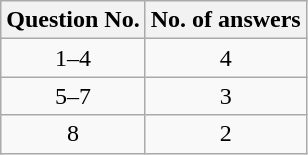<table class="wikitable" style="text-align:center">
<tr>
<th>Question No.</th>
<th>No. of answers</th>
</tr>
<tr>
<td>1–4</td>
<td>4</td>
</tr>
<tr>
<td>5–7</td>
<td>3</td>
</tr>
<tr>
<td>8</td>
<td>2</td>
</tr>
</table>
